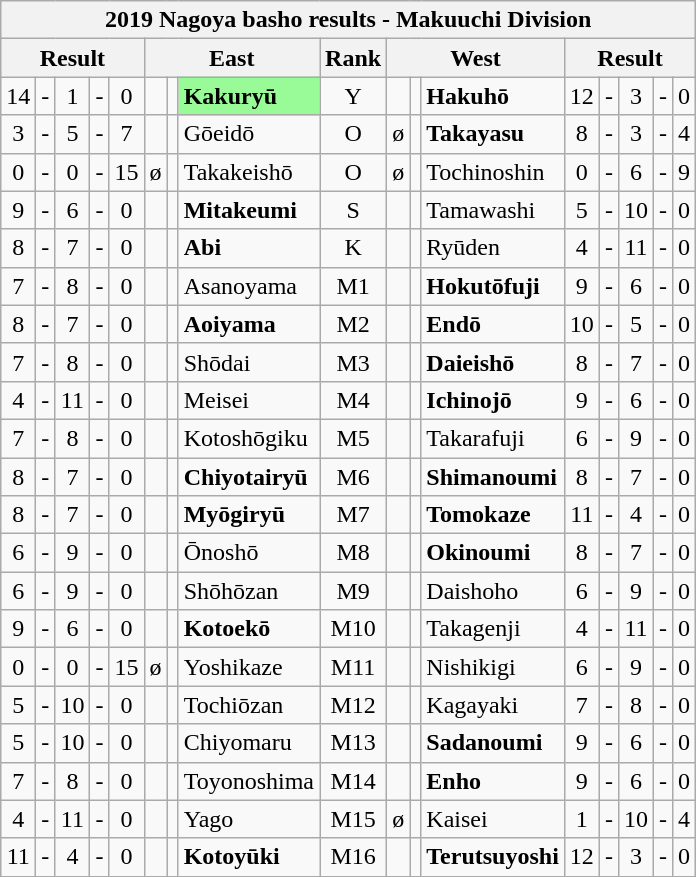<table class="wikitable">
<tr>
<th colspan="17">2019 Nagoya basho results - Makuuchi Division</th>
</tr>
<tr>
<th colspan="5">Result</th>
<th colspan="3">East</th>
<th>Rank</th>
<th colspan="3">West</th>
<th colspan="5">Result</th>
</tr>
<tr>
<td align=center>14</td>
<td align=center>-</td>
<td align=center>1</td>
<td align=center>-</td>
<td align=center>0</td>
<td align=center></td>
<td align=center></td>
<td style="background: PaleGreen;"><strong>Kakuryū</strong></td>
<td align=center>Y</td>
<td align=center></td>
<td align=center></td>
<td><strong>Hakuhō</strong></td>
<td align=center>12</td>
<td align=center>-</td>
<td align=center>3</td>
<td align=center>-</td>
<td align=center>0</td>
</tr>
<tr>
<td align=center>3</td>
<td align=center>-</td>
<td align=center>5</td>
<td align=center>-</td>
<td align=center>7</td>
<td align=center></td>
<td align=center></td>
<td>Gōeidō</td>
<td align=center>O</td>
<td align=center>ø</td>
<td align=center></td>
<td><strong>Takayasu</strong></td>
<td align=center>8</td>
<td align=center>-</td>
<td align=center>3</td>
<td align=center>-</td>
<td align=center>4</td>
</tr>
<tr>
<td align=center>0</td>
<td align=center>-</td>
<td align=center>0</td>
<td align=center>-</td>
<td align=center>15</td>
<td align=center>ø</td>
<td align=center></td>
<td>Takakeishō</td>
<td align=center>O</td>
<td align=center>ø</td>
<td align=center></td>
<td>Tochinoshin</td>
<td align=center>0</td>
<td align=center>-</td>
<td align=center>6</td>
<td align=center>-</td>
<td align=center>9</td>
</tr>
<tr>
<td align=center>9</td>
<td align=center>-</td>
<td align=center>6</td>
<td align=center>-</td>
<td align=center>0</td>
<td align=center></td>
<td align=center></td>
<td><strong>Mitakeumi</strong></td>
<td align=center>S</td>
<td align=center></td>
<td align=center></td>
<td>Tamawashi</td>
<td align=center>5</td>
<td align=center>-</td>
<td align=center>10</td>
<td align=center>-</td>
<td align=center>0</td>
</tr>
<tr>
<td align=center>8</td>
<td align=center>-</td>
<td align=center>7</td>
<td align=center>-</td>
<td align=center>0</td>
<td align=center></td>
<td align=center></td>
<td><strong>Abi</strong></td>
<td align=center>K</td>
<td align=center></td>
<td align=center></td>
<td>Ryūden</td>
<td align=center>4</td>
<td align=center>-</td>
<td align=center>11</td>
<td align=center>-</td>
<td align=center>0</td>
</tr>
<tr>
<td align=center>7</td>
<td align=center>-</td>
<td align=center>8</td>
<td align=center>-</td>
<td align=center>0</td>
<td align=center></td>
<td align=center></td>
<td>Asanoyama</td>
<td align=center>M1</td>
<td align=center></td>
<td align=center></td>
<td><strong>Hokutōfuji</strong></td>
<td align=center>9</td>
<td align=center>-</td>
<td align=center>6</td>
<td align=center>-</td>
<td align=center>0</td>
</tr>
<tr>
<td align=center>8</td>
<td align=center>-</td>
<td align=center>7</td>
<td align=center>-</td>
<td align=center>0</td>
<td align=center></td>
<td align=center></td>
<td><strong>Aoiyama</strong></td>
<td align=center>M2</td>
<td align=center></td>
<td align=center></td>
<td><strong>Endō</strong></td>
<td align=center>10</td>
<td align=center>-</td>
<td align=center>5</td>
<td align=center>-</td>
<td align=center>0</td>
</tr>
<tr>
<td align=center>7</td>
<td align=center>-</td>
<td align=center>8</td>
<td align=center>-</td>
<td align=center>0</td>
<td align=center></td>
<td align=center></td>
<td>Shōdai</td>
<td align=center>M3</td>
<td align=center></td>
<td align=center></td>
<td><strong>Daieishō</strong></td>
<td align=center>8</td>
<td align=center>-</td>
<td align=center>7</td>
<td align=center>-</td>
<td align=center>0</td>
</tr>
<tr>
<td align=center>4</td>
<td align=center>-</td>
<td align=center>11</td>
<td align=center>-</td>
<td align=center>0</td>
<td align=center></td>
<td align=center></td>
<td>Meisei</td>
<td align=center>M4</td>
<td align=center></td>
<td align=center></td>
<td><strong>Ichinojō</strong></td>
<td align=center>9</td>
<td align=center>-</td>
<td align=center>6</td>
<td align=center>-</td>
<td align=center>0</td>
</tr>
<tr>
<td align=center>7</td>
<td align=center>-</td>
<td align=center>8</td>
<td align=center>-</td>
<td align=center>0</td>
<td align=center></td>
<td align=center></td>
<td>Kotoshōgiku</td>
<td align=center>M5</td>
<td align=center></td>
<td align=center></td>
<td>Takarafuji</td>
<td align=center>6</td>
<td align=center>-</td>
<td align=center>9</td>
<td align=center>-</td>
<td align=center>0</td>
</tr>
<tr>
<td align=center>8</td>
<td align=center>-</td>
<td align=center>7</td>
<td align=center>-</td>
<td align=center>0</td>
<td align=center></td>
<td align=center></td>
<td><strong>Chiyotairyū</strong></td>
<td align=center>M6</td>
<td align=center></td>
<td align=center></td>
<td><strong>Shimanoumi</strong></td>
<td align=center>8</td>
<td align=center>-</td>
<td align=center>7</td>
<td align=center>-</td>
<td align=center>0</td>
</tr>
<tr>
<td align=center>8</td>
<td align=center>-</td>
<td align=center>7</td>
<td align=center>-</td>
<td align=center>0</td>
<td align=center></td>
<td align=center></td>
<td><strong>Myōgiryū</strong></td>
<td align=center>M7</td>
<td align=center></td>
<td align=center></td>
<td><strong>Tomokaze</strong></td>
<td align=center>11</td>
<td align=center>-</td>
<td align=center>4</td>
<td align=center>-</td>
<td align=center>0</td>
</tr>
<tr>
<td align=center>6</td>
<td align=center>-</td>
<td align=center>9</td>
<td align=center>-</td>
<td align=center>0</td>
<td align=center></td>
<td align=center></td>
<td>Ōnoshō</td>
<td align=center>M8</td>
<td align=center></td>
<td align=center></td>
<td><strong>Okinoumi</strong></td>
<td align=center>8</td>
<td align=center>-</td>
<td align=center>7</td>
<td align=center>-</td>
<td align=center>0</td>
</tr>
<tr>
<td align=center>6</td>
<td align=center>-</td>
<td align=center>9</td>
<td align=center>-</td>
<td align=center>0</td>
<td align=center></td>
<td align=center></td>
<td>Shōhōzan</td>
<td align=center>M9</td>
<td align=center></td>
<td align=center></td>
<td>Daishoho</td>
<td align=center>6</td>
<td align=center>-</td>
<td align=center>9</td>
<td align=center>-</td>
<td align=center>0</td>
</tr>
<tr>
<td align=center>9</td>
<td align=center>-</td>
<td align=center>6</td>
<td align=center>-</td>
<td align=center>0</td>
<td align=center></td>
<td align=center></td>
<td><strong>Kotoekō</strong></td>
<td align=center>M10</td>
<td align=center></td>
<td align=center></td>
<td>Takagenji</td>
<td align=center>4</td>
<td align=center>-</td>
<td align=center>11</td>
<td align=center>-</td>
<td align=center>0</td>
</tr>
<tr>
<td align=center>0</td>
<td align=center>-</td>
<td align=center>0</td>
<td align=center>-</td>
<td align=center>15</td>
<td align=center>ø</td>
<td align=center></td>
<td>Yoshikaze</td>
<td align=center>M11</td>
<td align=center></td>
<td align=center></td>
<td>Nishikigi</td>
<td align=center>6</td>
<td align=center>-</td>
<td align=center>9</td>
<td align=center>-</td>
<td align=center>0</td>
</tr>
<tr>
<td align=center>5</td>
<td align=center>-</td>
<td align=center>10</td>
<td align=center>-</td>
<td align=center>0</td>
<td align=center></td>
<td align=center></td>
<td>Tochiōzan</td>
<td align=center>M12</td>
<td align=center></td>
<td align=center></td>
<td>Kagayaki</td>
<td align=center>7</td>
<td align=center>-</td>
<td align=center>8</td>
<td align=center>-</td>
<td align=center>0</td>
</tr>
<tr>
<td align=center>5</td>
<td align=center>-</td>
<td align=center>10</td>
<td align=center>-</td>
<td align=center>0</td>
<td align=center></td>
<td align=center></td>
<td>Chiyomaru</td>
<td align=center>M13</td>
<td align=center></td>
<td align=center></td>
<td><strong>Sadanoumi</strong></td>
<td align=center>9</td>
<td align=center>-</td>
<td align=center>6</td>
<td align=center>-</td>
<td align=center>0</td>
</tr>
<tr>
<td align=center>7</td>
<td align=center>-</td>
<td align=center>8</td>
<td align=center>-</td>
<td align=center>0</td>
<td align=center></td>
<td align=center></td>
<td>Toyonoshima</td>
<td align=center>M14</td>
<td align=center></td>
<td align=center></td>
<td><strong>Enho</strong></td>
<td align=center>9</td>
<td align=center>-</td>
<td align=center>6</td>
<td align=center>-</td>
<td align=center>0</td>
</tr>
<tr>
<td align=center>4</td>
<td align=center>-</td>
<td align=center>11</td>
<td align=center>-</td>
<td align=center>0</td>
<td align=center></td>
<td align=center></td>
<td>Yago</td>
<td align=center>M15</td>
<td align=center>ø</td>
<td align=center></td>
<td>Kaisei</td>
<td align=center>1</td>
<td align=center>-</td>
<td align=center>10</td>
<td align=center>-</td>
<td align=center>4</td>
</tr>
<tr>
<td align=center>11</td>
<td align=center>-</td>
<td align=center>4</td>
<td align=center>-</td>
<td align=center>0</td>
<td align=center></td>
<td align=center></td>
<td><strong>Kotoyūki</strong></td>
<td align=center>M16</td>
<td align=center></td>
<td align=center></td>
<td><strong>Terutsuyoshi</strong></td>
<td align=center>12</td>
<td align=center>-</td>
<td align=center>3</td>
<td align=center>-</td>
<td align=center>0</td>
</tr>
</table>
